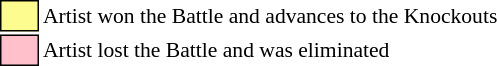<table class="toccolours" style="font-size: 90%; white-space: nowrap;">
<tr>
<td style="background-color:#fdfc8f; border: 1px solid black">      </td>
<td>Artist won the Battle and advances to the Knockouts</td>
</tr>
<tr>
<td style="background-color:pink; border: 1px solid black">      </td>
<td>Artist lost the Battle and was eliminated</td>
</tr>
</table>
